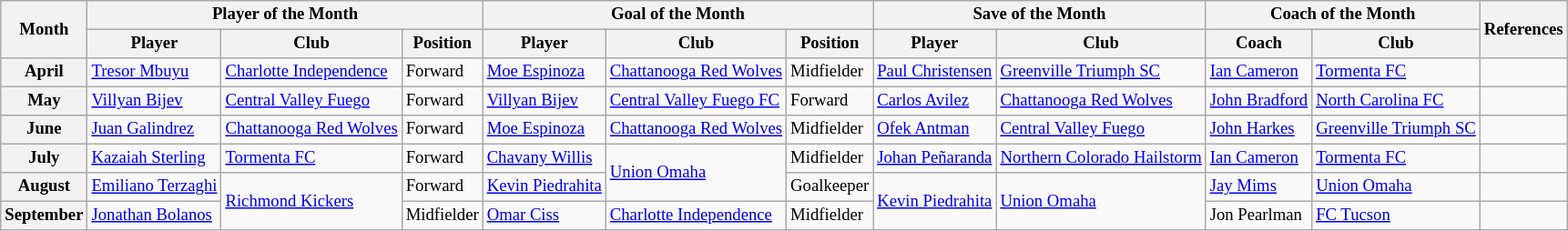<table class="wikitable" style="font-size:78%">
<tr>
<th rowspan="2">Month</th>
<th colspan="3">Player of the Month</th>
<th colspan="3">Goal of the Month</th>
<th colspan="2">Save of the Month</th>
<th colspan="2">Coach of the Month</th>
<th rowspan="2">References</th>
</tr>
<tr>
<th>Player</th>
<th>Club</th>
<th>Position</th>
<th>Player</th>
<th>Club</th>
<th>Position</th>
<th>Player</th>
<th>Club</th>
<th>Coach</th>
<th>Club</th>
</tr>
<tr>
<th>April</th>
<td> <a href='#'>Tresor Mbuyu</a></td>
<td><a href='#'>Charlotte Independence</a></td>
<td>Forward</td>
<td> <a href='#'>Moe Espinoza</a></td>
<td><a href='#'>Chattanooga Red Wolves</a></td>
<td>Midfielder</td>
<td> <a href='#'>Paul Christensen</a></td>
<td><a href='#'>Greenville Triumph SC</a></td>
<td> <a href='#'>Ian Cameron</a></td>
<td><a href='#'>Tormenta FC</a></td>
<td></td>
</tr>
<tr>
<th>May</th>
<td> <a href='#'>Villyan Bijev</a></td>
<td><a href='#'>Central Valley Fuego</a></td>
<td>Forward</td>
<td> <a href='#'>Villyan Bijev</a></td>
<td><a href='#'>Central Valley Fuego FC</a></td>
<td>Forward</td>
<td> <a href='#'>Carlos Avilez</a></td>
<td><a href='#'>Chattanooga Red Wolves</a></td>
<td> <a href='#'>John Bradford</a></td>
<td><a href='#'>North Carolina FC</a></td>
<td></td>
</tr>
<tr>
<th>June</th>
<td> <a href='#'>Juan Galindrez</a></td>
<td><a href='#'>Chattanooga Red Wolves</a></td>
<td>Forward</td>
<td> <a href='#'>Moe Espinoza</a></td>
<td><a href='#'>Chattanooga Red Wolves</a></td>
<td>Midfielder</td>
<td> <a href='#'>Ofek Antman</a></td>
<td><a href='#'>Central Valley Fuego</a></td>
<td> <a href='#'>John Harkes</a></td>
<td><a href='#'>Greenville Triumph SC</a></td>
<td></td>
</tr>
<tr>
<th>July</th>
<td> <a href='#'>Kazaiah Sterling</a></td>
<td><a href='#'>Tormenta FC</a></td>
<td>Forward</td>
<td> <a href='#'>Chavany Willis</a></td>
<td rowspan=2><a href='#'>Union Omaha</a></td>
<td>Midfielder</td>
<td> <a href='#'>Johan Peñaranda</a></td>
<td><a href='#'>Northern Colorado Hailstorm</a></td>
<td> <a href='#'>Ian Cameron</a></td>
<td><a href='#'>Tormenta FC</a></td>
<td></td>
</tr>
<tr>
<th>August</th>
<td> <a href='#'>Emiliano Terzaghi</a></td>
<td rowspan=2><a href='#'>Richmond Kickers</a></td>
<td>Forward</td>
<td> <a href='#'>Kevin Piedrahita</a></td>
<td>Goalkeeper</td>
<td rowspan=2> <a href='#'>Kevin Piedrahita</a></td>
<td rowspan=2><a href='#'>Union Omaha</a></td>
<td> <a href='#'>Jay Mims</a></td>
<td><a href='#'>Union Omaha</a></td>
<td></td>
</tr>
<tr>
<th>September</th>
<td> <a href='#'>Jonathan Bolanos</a></td>
<td>Midfielder</td>
<td> <a href='#'>Omar Ciss</a></td>
<td><a href='#'>Charlotte Independence</a></td>
<td>Midfielder</td>
<td> Jon Pearlman</td>
<td><a href='#'>FC Tucson</a></td>
<td></td>
</tr>
</table>
